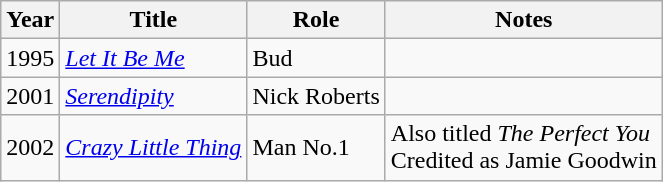<table class="wikitable">
<tr>
<th>Year</th>
<th>Title</th>
<th>Role</th>
<th>Notes</th>
</tr>
<tr>
<td>1995</td>
<td><em><a href='#'>Let It Be Me</a></em></td>
<td>Bud</td>
<td></td>
</tr>
<tr>
<td>2001</td>
<td><em><a href='#'>Serendipity</a></em></td>
<td>Nick Roberts</td>
<td></td>
</tr>
<tr>
<td>2002</td>
<td><em><a href='#'>Crazy Little Thing</a></em></td>
<td>Man No.1</td>
<td>Also titled <em>The Perfect You</em><br>Credited as Jamie Goodwin</td>
</tr>
</table>
